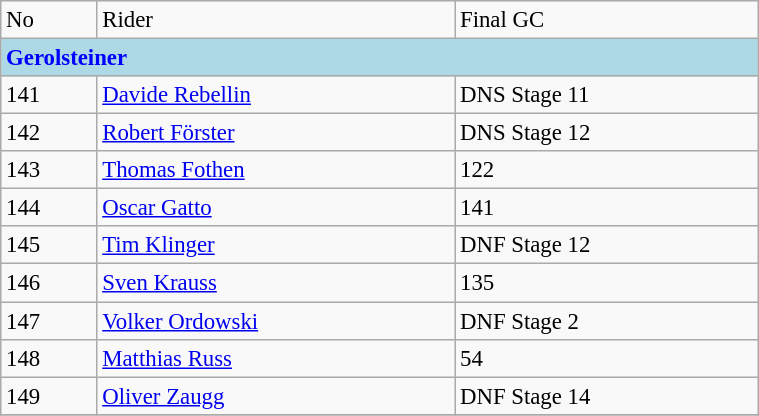<table class=wikitable style="font-size:95%" width="40%">
<tr>
<td>No</td>
<td>Rider</td>
<td>Final GC</td>
</tr>
<tr>
<td colspan=3 bgcolor="lightblue" style="color:blue"><strong>Gerolsteiner</strong></td>
</tr>
<tr>
<td>141</td>
<td> <a href='#'>Davide Rebellin</a></td>
<td>DNS Stage 11</td>
</tr>
<tr>
<td>142</td>
<td> <a href='#'>Robert Förster</a></td>
<td>DNS Stage 12</td>
</tr>
<tr>
<td>143</td>
<td> <a href='#'>Thomas Fothen</a></td>
<td>122</td>
</tr>
<tr>
<td>144</td>
<td> <a href='#'>Oscar Gatto</a></td>
<td>141</td>
</tr>
<tr>
<td>145</td>
<td> <a href='#'>Tim Klinger</a></td>
<td>DNF Stage 12</td>
</tr>
<tr>
<td>146</td>
<td> <a href='#'>Sven Krauss</a></td>
<td>135</td>
</tr>
<tr>
<td>147</td>
<td> <a href='#'>Volker Ordowski</a></td>
<td>DNF Stage 2</td>
</tr>
<tr>
<td>148</td>
<td> <a href='#'>Matthias Russ</a></td>
<td>54</td>
</tr>
<tr>
<td>149</td>
<td> <a href='#'>Oliver Zaugg</a></td>
<td>DNF Stage 14</td>
</tr>
<tr>
</tr>
</table>
